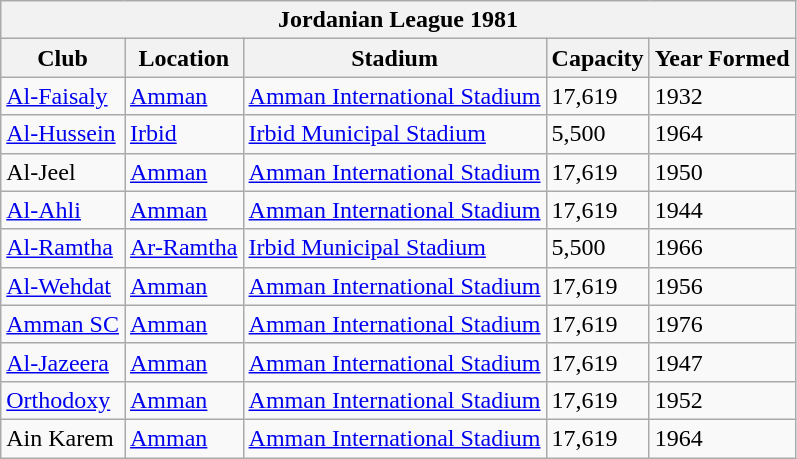<table class="wikitable">
<tr>
<th colspan="5">Jordanian  League 1981</th>
</tr>
<tr>
<th>Club</th>
<th>Location</th>
<th>Stadium</th>
<th>Capacity</th>
<th>Year Formed</th>
</tr>
<tr style="vertical-align:top;">
<td><a href='#'>Al-Faisaly</a></td>
<td><a href='#'>Amman</a></td>
<td><a href='#'>Amman International Stadium</a></td>
<td>17,619</td>
<td>1932</td>
</tr>
<tr style="vertical-align:top;">
<td><a href='#'>Al-Hussein</a></td>
<td><a href='#'>Irbid</a></td>
<td><a href='#'>Irbid Municipal Stadium</a></td>
<td>5,500</td>
<td>1964</td>
</tr>
<tr style="vertical-align:top;">
<td>Al-Jeel</td>
<td><a href='#'>Amman</a></td>
<td><a href='#'>Amman International Stadium</a></td>
<td>17,619</td>
<td>1950</td>
</tr>
<tr style="vertical-align:top;">
<td><a href='#'>Al-Ahli</a></td>
<td><a href='#'>Amman</a></td>
<td><a href='#'>Amman International Stadium</a></td>
<td>17,619</td>
<td>1944</td>
</tr>
<tr style="vertical-align:top;">
<td><a href='#'>Al-Ramtha</a></td>
<td><a href='#'>Ar-Ramtha</a></td>
<td><a href='#'>Irbid Municipal Stadium</a></td>
<td>5,500</td>
<td>1966</td>
</tr>
<tr style="vertical-align:top;">
<td><a href='#'>Al-Wehdat</a></td>
<td><a href='#'>Amman</a></td>
<td><a href='#'>Amman International Stadium</a></td>
<td>17,619</td>
<td>1956</td>
</tr>
<tr style="vertical-align:top;">
<td><a href='#'>Amman SC</a></td>
<td><a href='#'>Amman</a></td>
<td><a href='#'>Amman International Stadium</a></td>
<td>17,619</td>
<td>1976</td>
</tr>
<tr style="vertical-align:top;">
<td><a href='#'>Al-Jazeera</a></td>
<td><a href='#'>Amman</a></td>
<td><a href='#'>Amman International Stadium</a></td>
<td>17,619</td>
<td>1947</td>
</tr>
<tr style="vertical-align:top;">
<td><a href='#'>Orthodoxy</a></td>
<td><a href='#'>Amman</a></td>
<td><a href='#'>Amman International Stadium</a></td>
<td>17,619</td>
<td>1952</td>
</tr>
<tr style="vertical-align:top;">
<td>Ain Karem</td>
<td><a href='#'>Amman</a></td>
<td><a href='#'>Amman International Stadium</a></td>
<td>17,619</td>
<td>1964</td>
</tr>
</table>
